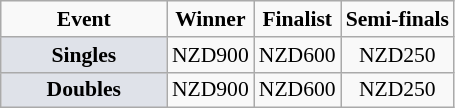<table class="wikitable" style="font-size:90%; text-align:center">
<tr>
<td width="104px"><strong>Event</strong></td>
<td><strong>Winner</strong></td>
<td><strong>Finalist</strong></td>
<td><strong>Semi-finals</strong></td>
</tr>
<tr>
<td bgcolor="#DFE2E9"><strong>Singles</strong></td>
<td>NZD900</td>
<td>NZD600</td>
<td>NZD250</td>
</tr>
<tr>
<td bgcolor="#DFE2E9"><strong>Doubles</strong></td>
<td>NZD900</td>
<td>NZD600</td>
<td>NZD250</td>
</tr>
</table>
